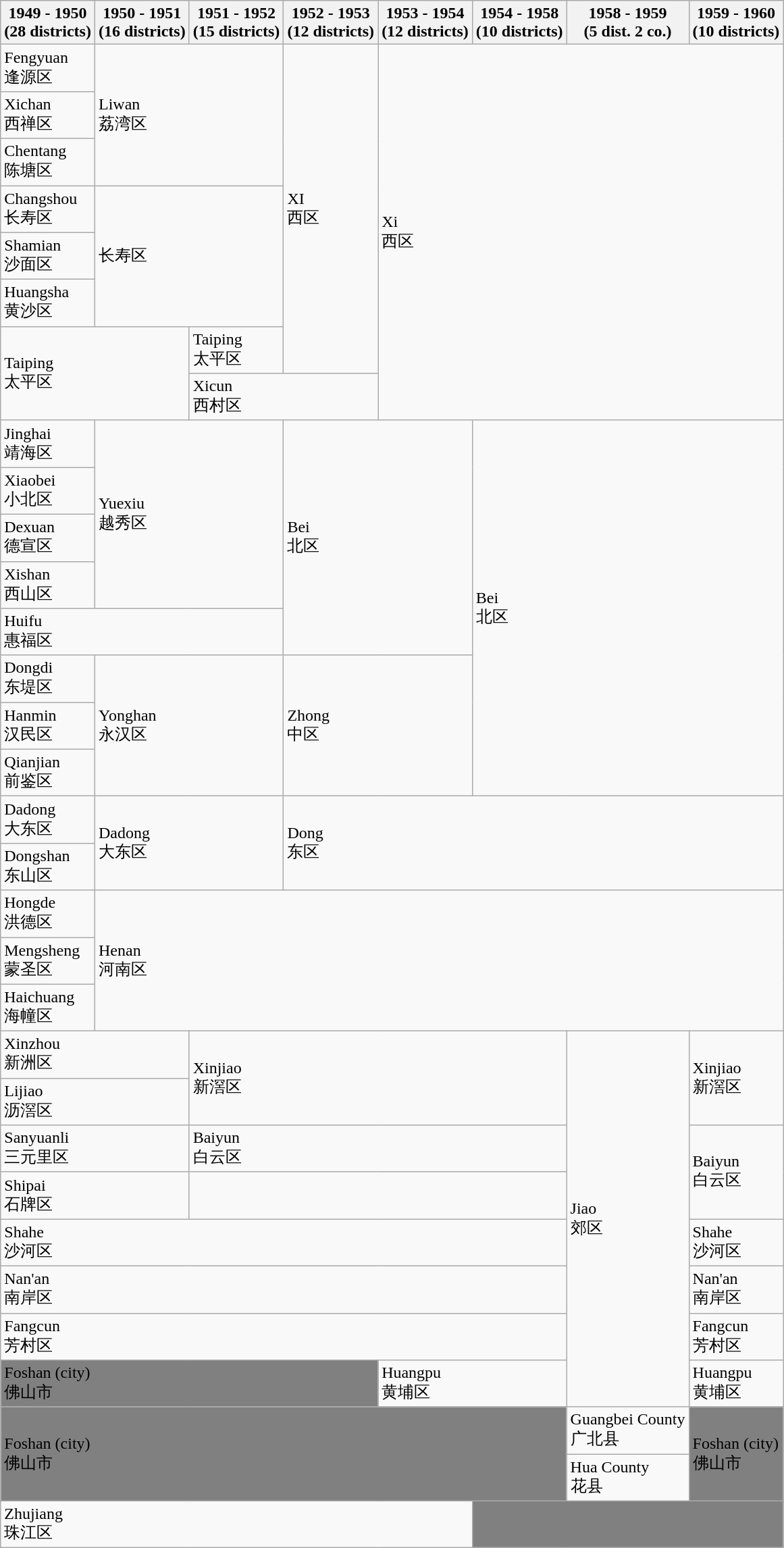<table border="1" class=wikitable frame="box" rules="all">
<tr>
<th>1949 - 1950<br>(28 districts)</th>
<th>1950 - 1951<br>(16 districts)</th>
<th>1951 - 1952<br>(15 districts)</th>
<th>1952 - 1953<br>(12 districts)</th>
<th>1953 - 1954<br>(12 districts)</th>
<th>1954 - 1958<br>(10 districts)</th>
<th>1958 - 1959<br>(5 dist. 2 co.)</th>
<th>1959 - 1960<br>(10 districts)</th>
</tr>
<tr>
<td>Fengyuan<br>逢源区</td>
<td rowspan="3" colspan="2">Liwan<br>荔湾区</td>
<td rowspan="7">XI<br>西区</td>
<td rowspan="8" colspan="4">Xi<br>西区</td>
</tr>
<tr>
<td>Xichan<br>西禅区</td>
</tr>
<tr>
<td>Chentang<br>陈塘区</td>
</tr>
<tr>
<td>Changshou<br>长寿区</td>
<td rowspan="3" colspan="2">长寿区</td>
</tr>
<tr>
<td>Shamian<br>沙面区</td>
</tr>
<tr>
<td>Huangsha<br>黄沙区</td>
</tr>
<tr>
<td rowspan="2" colspan="2">Taiping<br>太平区</td>
<td>Taiping<br>太平区</td>
</tr>
<tr>
<td colspan="2">Xicun<br>西村区</td>
</tr>
<tr>
<td>Jinghai<br>靖海区</td>
<td rowspan="4" colspan="2">Yuexiu<br>越秀区</td>
<td rowspan="5" colspan="2">Bei<br>北区</td>
<td rowspan="8" colspan="3">Bei<br>北区</td>
</tr>
<tr>
<td>Xiaobei<br>小北区</td>
</tr>
<tr>
<td>Dexuan<br>德宣区</td>
</tr>
<tr>
<td>Xishan<br>西山区</td>
</tr>
<tr>
<td colspan="3">Huifu<br>惠福区</td>
</tr>
<tr>
<td>Dongdi<br>东堤区</td>
<td rowspan="3" colspan="2">Yonghan<br>永汉区</td>
<td rowspan="3" colspan="2">Zhong<br>中区</td>
</tr>
<tr>
<td>Hanmin<br>汉民区</td>
</tr>
<tr>
<td>Qianjian<br>前鉴区</td>
</tr>
<tr>
<td>Dadong<br>大东区</td>
<td rowspan="2" colspan="2">Dadong<br>大东区</td>
<td rowspan="2" colspan="5">Dong<br>东区</td>
</tr>
<tr>
<td>Dongshan<br>东山区</td>
</tr>
<tr>
<td>Hongde<br>洪德区</td>
<td rowspan="3" colspan="7">Henan<br>河南区</td>
</tr>
<tr>
<td>Mengsheng<br>蒙圣区</td>
</tr>
<tr>
<td>Haichuang<br>海幢区</td>
</tr>
<tr>
<td colspan="2">Xinzhou<br>新洲区</td>
<td rowspan="2" colspan="4">Xinjiao<br>新滘区</td>
<td rowspan="8">Jiao<br>郊区</td>
<td rowspan="2">Xinjiao<br>新滘区</td>
</tr>
<tr>
<td colspan="2">Lijiao<br>沥滘区</td>
</tr>
<tr>
<td colspan="2">Sanyuanli<br>三元里区</td>
<td rowpan="2" colspan="4">Baiyun<br>白云区</td>
<td rowspan="2">Baiyun<br>白云区</td>
</tr>
<tr>
<td colspan="2">Shipai<br>石牌区</td>
</tr>
<tr>
<td colspan="6">Shahe<br>沙河区</td>
<td>Shahe<br>沙河区</td>
</tr>
<tr>
<td colspan="6">Nan'an<br>南岸区</td>
<td>Nan'an<br>南岸区</td>
</tr>
<tr>
<td colspan="6">Fangcun<br>芳村区</td>
<td>Fangcun<br>芳村区</td>
</tr>
<tr>
<td bgcolor="grey" colspan="4">Foshan (city)<br>佛山市</td>
<td colspan="2">Huangpu<br>黄埔区</td>
<td>Huangpu<br>黄埔区</td>
</tr>
<tr>
<td bgcolor="grey" rowspan="2" colspan="6">Foshan (city)<br>佛山市</td>
<td>Guangbei County<br>广北县</td>
<td bgcolor="grey" rowspan="2">Foshan (city)<br>佛山市</td>
</tr>
<tr>
<td>Hua County<br>花县</td>
</tr>
<tr>
<td colspan="5">Zhujiang<br>珠江区</td>
<td bgcolor="grey" colspan="3"></td>
</tr>
</table>
